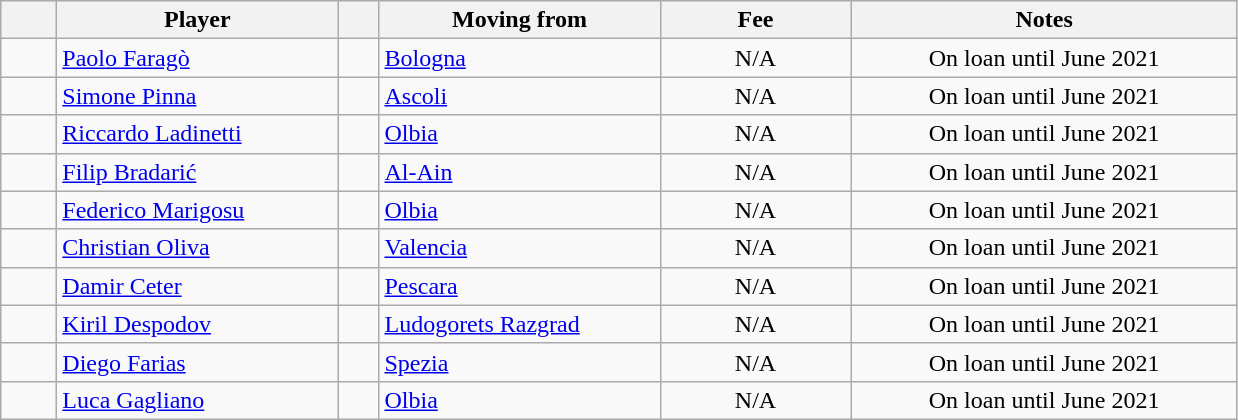<table class="wikitable sortable">
<tr>
<th style="width:30px;"></th>
<th style="width:180px;">Player</th>
<th style="width:20px;"></th>
<th style="width:180px;">Moving from</th>
<th style="width:120px;" class="unsortable">Fee</th>
<th style="width:250px;" class="unsortable">Notes</th>
</tr>
<tr>
<td align=center></td>
<td> <a href='#'>Paolo Faragò</a></td>
<td align=center></td>
<td> <a href='#'>Bologna</a></td>
<td align=center>N/A</td>
<td align=center>On loan until June 2021</td>
</tr>
<tr>
<td align=center></td>
<td> <a href='#'>Simone Pinna</a></td>
<td align=center></td>
<td> <a href='#'>Ascoli</a></td>
<td align=center>N/A</td>
<td align=center>On loan until June 2021</td>
</tr>
<tr>
<td align=center></td>
<td> <a href='#'>Riccardo Ladinetti</a></td>
<td align=center></td>
<td> <a href='#'>Olbia</a></td>
<td align=center>N/A</td>
<td align=center>On loan until June 2021</td>
</tr>
<tr>
<td align=center></td>
<td> <a href='#'>Filip Bradarić</a></td>
<td align=center></td>
<td> <a href='#'>Al-Ain</a></td>
<td align=center>N/A</td>
<td align=center>On loan until June 2021</td>
</tr>
<tr>
<td align=center></td>
<td> <a href='#'>Federico Marigosu</a></td>
<td align=center></td>
<td> <a href='#'>Olbia</a></td>
<td align=center>N/A</td>
<td align=center>On loan until June 2021</td>
</tr>
<tr>
<td align=center></td>
<td> <a href='#'>Christian Oliva</a></td>
<td align=center></td>
<td> <a href='#'>Valencia</a></td>
<td align=center>N/A</td>
<td align=center>On loan until June 2021</td>
</tr>
<tr>
<td align=center></td>
<td> <a href='#'>Damir Ceter</a></td>
<td align=center></td>
<td> <a href='#'>Pescara</a></td>
<td align=center>N/A</td>
<td align=center>On loan until June 2021</td>
</tr>
<tr>
<td align=center></td>
<td> <a href='#'>Kiril Despodov</a></td>
<td align=center></td>
<td> <a href='#'>Ludogorets Razgrad</a></td>
<td align=center>N/A</td>
<td align=center>On loan until June 2021</td>
</tr>
<tr>
<td align=center></td>
<td> <a href='#'>Diego Farias</a></td>
<td align=center></td>
<td> <a href='#'>Spezia</a></td>
<td align=center>N/A</td>
<td align=center>On loan until June 2021</td>
</tr>
<tr>
<td align=center></td>
<td> <a href='#'>Luca Gagliano</a></td>
<td align=center></td>
<td> <a href='#'>Olbia</a></td>
<td align=center>N/A</td>
<td align=center>On loan until June 2021</td>
</tr>
</table>
